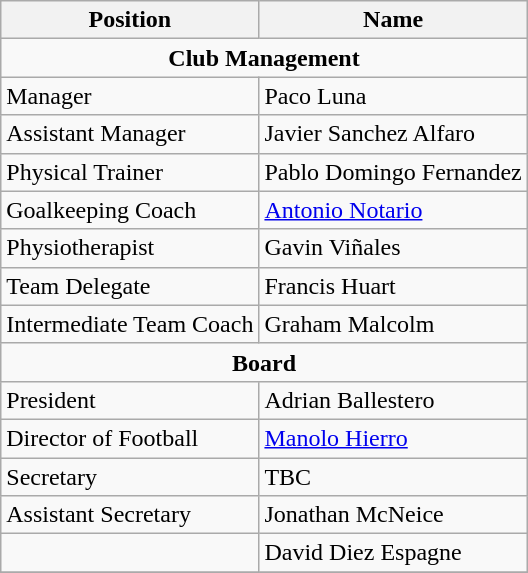<table class="wikitable sortable" style="text-align:center;">
<tr>
<th>Position</th>
<th>Name</th>
</tr>
<tr>
<td colspan="2"><strong>Club Management</strong></td>
</tr>
<tr>
<td align="left">Manager</td>
<td align="left"> Paco Luna</td>
</tr>
<tr>
<td align="left">Assistant Manager</td>
<td align="left"> Javier Sanchez Alfaro</td>
</tr>
<tr>
<td align="left">Physical Trainer</td>
<td align="left"> Pablo Domingo Fernandez</td>
</tr>
<tr>
<td align="left">Goalkeeping Coach</td>
<td align="left"> <a href='#'>Antonio Notario</a></td>
</tr>
<tr>
<td align="left">Physiotherapist</td>
<td align="left"> Gavin Viñales</td>
</tr>
<tr>
<td align="left">Team Delegate</td>
<td align="left"> Francis Huart</td>
</tr>
<tr>
<td align="left">Intermediate Team Coach</td>
<td align="left"> Graham Malcolm</td>
</tr>
<tr>
<td colspan="2"><strong>Board</strong></td>
</tr>
<tr>
<td align="left">President</td>
<td align="left"> Adrian Ballestero</td>
</tr>
<tr>
<td align="left">Director of Football</td>
<td align="left"> <a href='#'>Manolo Hierro</a></td>
</tr>
<tr>
<td align="left">Secretary</td>
<td align="left">TBC</td>
</tr>
<tr>
<td align="left">Assistant Secretary</td>
<td align="left"> Jonathan McNeice</td>
</tr>
<tr>
<td align="left"></td>
<td align="left"> David Diez Espagne</td>
</tr>
<tr>
</tr>
</table>
